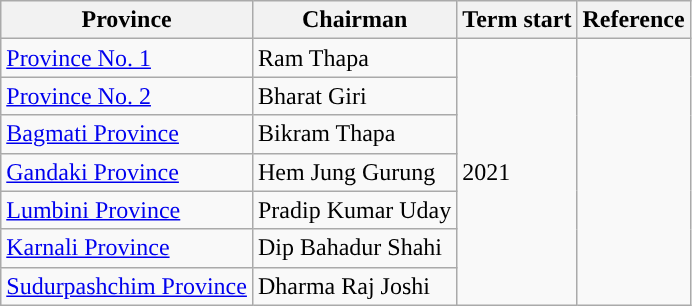<table class="wikitable">
<tr>
<th style="background-color:">Province</th>
<th style="background-color:">Chairman</th>
<th style="background-color:">Term start</th>
<th style="background-color:">Reference</th>
</tr>
<tr>
<td><a href='#'>Province No. 1</a></td>
<td>Ram Thapa</td>
<td rowspan="7">2021</td>
<td rowspan="7"></td>
</tr>
<tr>
<td><a href='#'>Province No. 2</a></td>
<td>Bharat Giri</td>
</tr>
<tr>
<td><a href='#'>Bagmati Province</a></td>
<td>Bikram Thapa</td>
</tr>
<tr>
<td><a href='#'>Gandaki Province</a></td>
<td>Hem Jung Gurung</td>
</tr>
<tr>
<td><a href='#'>Lumbini Province</a></td>
<td>Pradip Kumar Uday</td>
</tr>
<tr>
<td><a href='#'>Karnali Province</a></td>
<td>Dip Bahadur Shahi</td>
</tr>
<tr>
<td><a href='#'>Sudurpashchim Province</a></td>
<td>Dharma Raj Joshi</td>
</tr>
</table>
